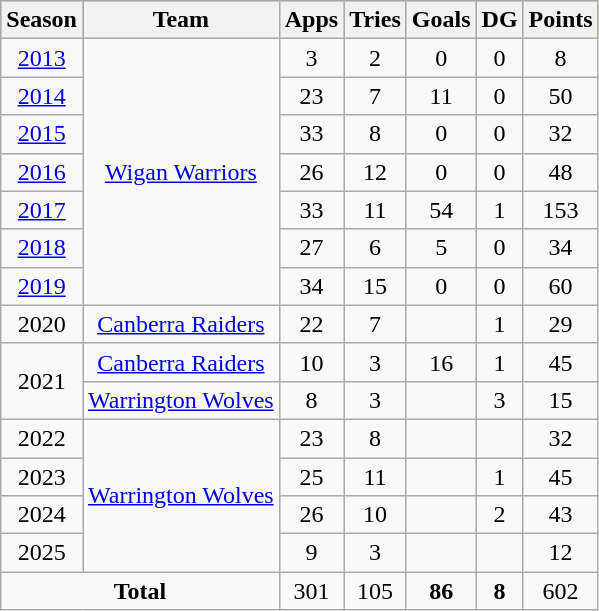<table class="wikitable" style="text-align:center;">
<tr bgcolor=#bdb76b>
<th>Season</th>
<th>Team</th>
<th>Apps</th>
<th>Tries</th>
<th>Goals</th>
<th>DG</th>
<th>Points</th>
</tr>
<tr>
<td><a href='#'>2013</a></td>
<td rowspan="7"> <a href='#'>Wigan Warriors</a></td>
<td>3</td>
<td>2</td>
<td>0</td>
<td>0</td>
<td>8</td>
</tr>
<tr>
<td><a href='#'>2014</a></td>
<td>23</td>
<td>7</td>
<td>11</td>
<td>0</td>
<td>50</td>
</tr>
<tr>
<td><a href='#'>2015</a></td>
<td>33</td>
<td>8</td>
<td>0</td>
<td>0</td>
<td>32</td>
</tr>
<tr>
<td><a href='#'>2016</a></td>
<td>26</td>
<td>12</td>
<td>0</td>
<td>0</td>
<td>48</td>
</tr>
<tr>
<td><a href='#'>2017</a></td>
<td>33</td>
<td>11</td>
<td>54</td>
<td>1</td>
<td>153</td>
</tr>
<tr>
<td><a href='#'>2018</a></td>
<td>27</td>
<td>6</td>
<td>5</td>
<td>0</td>
<td>34</td>
</tr>
<tr>
<td><a href='#'>2019</a></td>
<td>34</td>
<td>15</td>
<td>0</td>
<td>0</td>
<td>60</td>
</tr>
<tr>
<td>2020</td>
<td> <a href='#'>Canberra Raiders</a></td>
<td>22</td>
<td>7</td>
<td></td>
<td>1</td>
<td>29</td>
</tr>
<tr>
<td rowspan="2">2021</td>
<td> <a href='#'>Canberra Raiders</a></td>
<td>10</td>
<td>3</td>
<td>16</td>
<td>1</td>
<td>45</td>
</tr>
<tr>
<td> <a href='#'>Warrington Wolves</a></td>
<td>8</td>
<td>3</td>
<td></td>
<td>3</td>
<td>15</td>
</tr>
<tr>
<td>2022</td>
<td rowspan="4"> <a href='#'>Warrington Wolves</a></td>
<td>23</td>
<td>8</td>
<td></td>
<td></td>
<td>32</td>
</tr>
<tr>
<td>2023</td>
<td>25</td>
<td>11</td>
<td></td>
<td>1</td>
<td>45</td>
</tr>
<tr>
<td>2024</td>
<td>26</td>
<td>10</td>
<td></td>
<td>2</td>
<td>43</td>
</tr>
<tr>
<td>2025</td>
<td>9</td>
<td>3</td>
<td></td>
<td></td>
<td>12</td>
</tr>
<tr>
<td colspan="2"><strong>Total</strong></td>
<td>301</td>
<td>105</td>
<td><strong>86</strong></td>
<td><strong>8</strong></td>
<td>602</td>
</tr>
</table>
